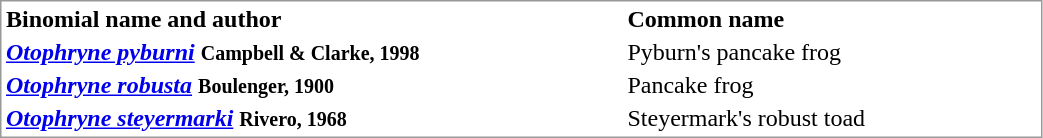<table style="text-align:left; border:1px solid #999999; width: 55%">
<tr>
<th style="width: 60%; ">Binomial name and author</th>
<th style="width: 40%; ">Common name</th>
</tr>
<tr>
<th><em><a href='#'>Otophryne pyburni</a></em> <small>Campbell & Clarke, 1998</small></th>
<td>Pyburn's pancake frog</td>
</tr>
<tr>
<th><em><a href='#'>Otophryne robusta</a></em> <small>Boulenger, 1900</small></th>
<td>Pancake frog</td>
</tr>
<tr>
<th><em><a href='#'>Otophryne steyermarki</a></em> <small>Rivero, 1968</small></th>
<td>Steyermark's robust toad</td>
</tr>
</table>
